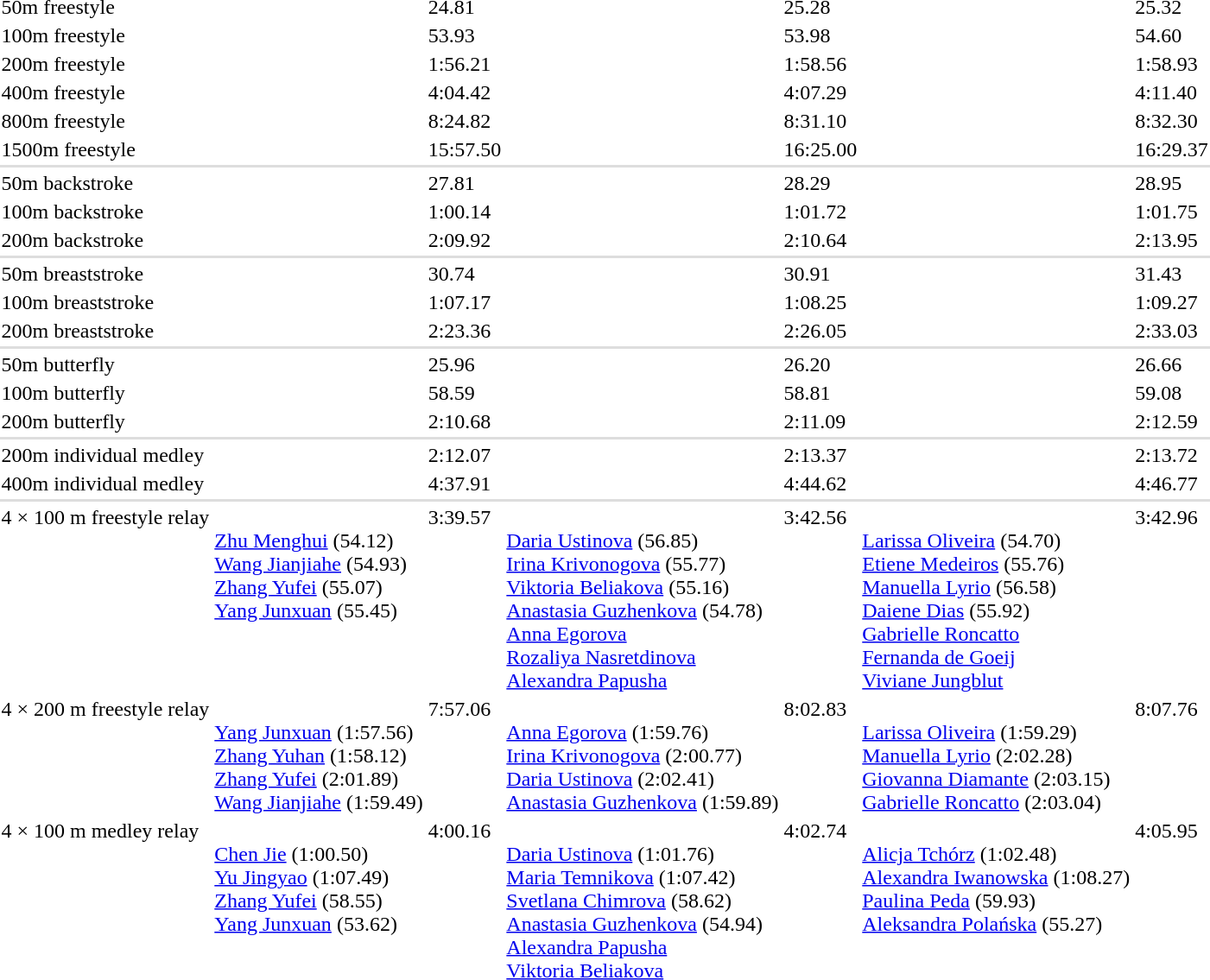<table>
<tr valign="top">
<td>50m freestyle<br></td>
<td></td>
<td>24.81</td>
<td></td>
<td>25.28</td>
<td></td>
<td>25.32</td>
</tr>
<tr valign="top">
<td>100m freestyle<br></td>
<td></td>
<td>53.93</td>
<td></td>
<td>53.98</td>
<td></td>
<td>54.60</td>
</tr>
<tr valign="top">
<td>200m freestyle<br></td>
<td></td>
<td>1:56.21</td>
<td></td>
<td>1:58.56</td>
<td></td>
<td>1:58.93</td>
</tr>
<tr valign="top">
<td>400m freestyle<br></td>
<td></td>
<td>4:04.42</td>
<td></td>
<td>4:07.29</td>
<td></td>
<td>4:11.40</td>
</tr>
<tr valign="top">
<td>800m freestyle<br></td>
<td></td>
<td>8:24.82</td>
<td></td>
<td>8:31.10</td>
<td></td>
<td>8:32.30</td>
</tr>
<tr valign="top">
<td>1500m freestyle<br></td>
<td></td>
<td>15:57.50</td>
<td></td>
<td>16:25.00</td>
<td></td>
<td>16:29.37</td>
</tr>
<tr bgcolor=#DDDDDD>
<td colspan=7></td>
</tr>
<tr valign="top">
<td>50m backstroke<br></td>
<td></td>
<td>27.81</td>
<td></td>
<td>28.29</td>
<td></td>
<td>28.95</td>
</tr>
<tr valign="top">
<td>100m backstroke<br></td>
<td></td>
<td>1:00.14</td>
<td></td>
<td>1:01.72</td>
<td></td>
<td>1:01.75</td>
</tr>
<tr valign="top">
<td>200m backstroke<br></td>
<td></td>
<td>2:09.92</td>
<td></td>
<td>2:10.64</td>
<td></td>
<td>2:13.95</td>
</tr>
<tr bgcolor=#DDDDDD>
<td colspan=7></td>
</tr>
<tr valign="top">
<td>50m breaststroke<br></td>
<td></td>
<td>30.74</td>
<td></td>
<td>30.91</td>
<td></td>
<td>31.43</td>
</tr>
<tr valign="top">
<td>100m breaststroke<br></td>
<td></td>
<td>1:07.17</td>
<td></td>
<td>1:08.25</td>
<td></td>
<td>1:09.27</td>
</tr>
<tr valign="top">
<td>200m breaststroke<br></td>
<td></td>
<td>2:23.36</td>
<td></td>
<td>2:26.05</td>
<td></td>
<td>2:33.03</td>
</tr>
<tr bgcolor=#DDDDDD>
<td colspan=7></td>
</tr>
<tr valign="top">
<td>50m butterfly<br></td>
<td></td>
<td>25.96</td>
<td></td>
<td>26.20</td>
<td></td>
<td>26.66</td>
</tr>
<tr valign="top">
<td>100m butterfly<br></td>
<td></td>
<td>58.59</td>
<td></td>
<td>58.81</td>
<td></td>
<td>59.08</td>
</tr>
<tr valign="top">
<td>200m butterfly<br></td>
<td></td>
<td>2:10.68</td>
<td></td>
<td>2:11.09</td>
<td></td>
<td>2:12.59</td>
</tr>
<tr bgcolor=#DDDDDD>
<td colspan=7></td>
</tr>
<tr valign="top">
<td>200m individual medley<br></td>
<td></td>
<td>2:12.07</td>
<td></td>
<td>2:13.37</td>
<td></td>
<td>2:13.72</td>
</tr>
<tr valign="top">
<td>400m individual medley<br></td>
<td></td>
<td>4:37.91</td>
<td></td>
<td>4:44.62</td>
<td></td>
<td>4:46.77</td>
</tr>
<tr bgcolor=#DDDDDD>
<td colspan=7></td>
</tr>
<tr valign="top">
<td>4 × 100 m freestyle relay<br></td>
<td> <br><a href='#'>Zhu Menghui</a> (54.12)<br><a href='#'>Wang Jianjiahe</a> (54.93)<br><a href='#'>Zhang Yufei</a> (55.07)<br><a href='#'>Yang Junxuan</a> (55.45)</td>
<td>3:39.57</td>
<td> <br><a href='#'>Daria Ustinova</a> (56.85)<br><a href='#'>Irina Krivonogova</a> (55.77)<br><a href='#'>Viktoria Beliakova</a> (55.16)<br><a href='#'>Anastasia Guzhenkova</a> (54.78)<br><a href='#'>Anna Egorova</a><br><a href='#'>Rozaliya Nasretdinova</a><br><a href='#'>Alexandra Papusha</a></td>
<td>3:42.56</td>
<td> <br><a href='#'>Larissa Oliveira</a> (54.70)<br><a href='#'>Etiene Medeiros</a> (55.76)<br><a href='#'>Manuella Lyrio</a> (56.58)<br><a href='#'>Daiene Dias</a> (55.92)<br><a href='#'>Gabrielle Roncatto</a><br><a href='#'>Fernanda de Goeij</a><br><a href='#'>Viviane Jungblut</a></td>
<td>3:42.96</td>
</tr>
<tr valign="top">
<td>4 × 200 m freestyle relay<br></td>
<td> <br><a href='#'>Yang Junxuan</a> (1:57.56)<br><a href='#'>Zhang Yuhan</a> (1:58.12)<br><a href='#'>Zhang Yufei</a> (2:01.89)<br><a href='#'>Wang Jianjiahe</a> (1:59.49)</td>
<td>7:57.06</td>
<td> <br><a href='#'>Anna Egorova</a> (1:59.76)<br><a href='#'>Irina Krivonogova</a> (2:00.77)<br><a href='#'>Daria Ustinova</a> (2:02.41)<br><a href='#'>Anastasia Guzhenkova</a> (1:59.89)</td>
<td>8:02.83</td>
<td> <br><a href='#'>Larissa Oliveira</a> (1:59.29)<br><a href='#'>Manuella Lyrio</a> (2:02.28)<br><a href='#'>Giovanna Diamante</a> (2:03.15)<br><a href='#'>Gabrielle Roncatto</a> (2:03.04)</td>
<td>8:07.76</td>
</tr>
<tr valign="top">
<td>4 × 100 m medley relay<br></td>
<td> <br><a href='#'>Chen Jie</a> (1:00.50)<br><a href='#'>Yu Jingyao</a> (1:07.49)<br><a href='#'>Zhang Yufei</a> (58.55)<br><a href='#'>Yang Junxuan</a> (53.62)</td>
<td>4:00.16</td>
<td> <br><a href='#'>Daria Ustinova</a> (1:01.76)<br><a href='#'>Maria Temnikova</a> (1:07.42)<br><a href='#'>Svetlana Chimrova</a> (58.62)<br><a href='#'>Anastasia Guzhenkova</a> (54.94)<br><a href='#'>Alexandra Papusha</a><br><a href='#'>Viktoria Beliakova</a></td>
<td>4:02.74</td>
<td> <br><a href='#'>Alicja Tchórz</a> (1:02.48)<br><a href='#'>Alexandra Iwanowska</a> (1:08.27)<br><a href='#'>Paulina Peda</a> (59.93)<br><a href='#'>Aleksandra Polańska</a> (55.27)</td>
<td>4:05.95</td>
</tr>
</table>
